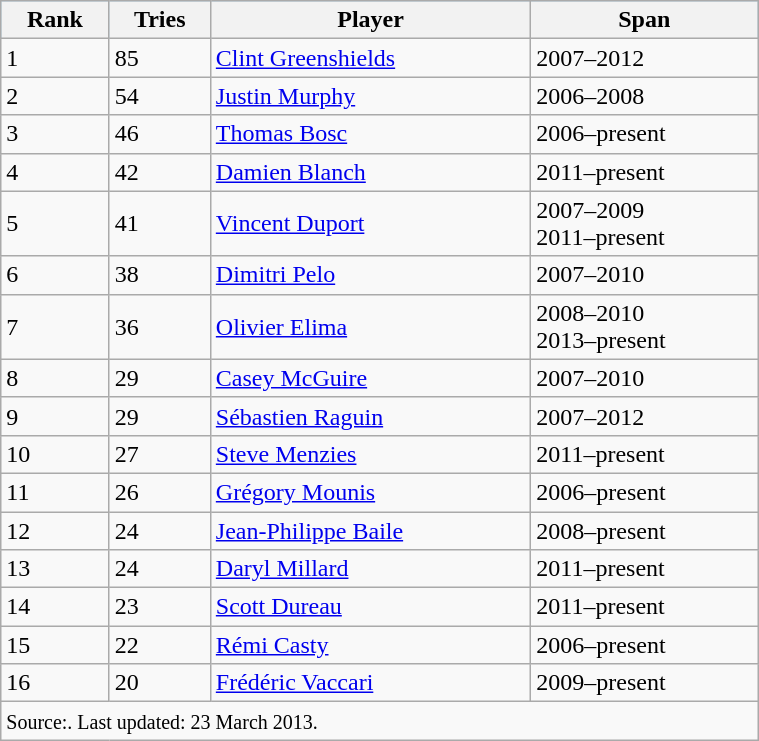<table class="wikitable" style="width:40%;">
<tr style="background:#87cefa;">
<th>Rank</th>
<th>Tries</th>
<th>Player</th>
<th>Span</th>
</tr>
<tr>
<td>1</td>
<td>85</td>
<td> <a href='#'>Clint Greenshields</a></td>
<td>2007–2012</td>
</tr>
<tr>
<td>2</td>
<td>54</td>
<td> <a href='#'>Justin Murphy</a></td>
<td>2006–2008</td>
</tr>
<tr>
<td>3</td>
<td>46</td>
<td> <a href='#'>Thomas Bosc</a></td>
<td>2006–present</td>
</tr>
<tr>
<td>4</td>
<td>42</td>
<td> <a href='#'>Damien Blanch</a></td>
<td>2011–present</td>
</tr>
<tr>
<td>5</td>
<td>41</td>
<td> <a href='#'>Vincent Duport</a></td>
<td>2007–2009 <br> 2011–present</td>
</tr>
<tr>
<td>6</td>
<td>38</td>
<td> <a href='#'>Dimitri Pelo</a></td>
<td>2007–2010</td>
</tr>
<tr>
<td>7</td>
<td>36</td>
<td> <a href='#'>Olivier Elima</a></td>
<td>2008–2010 <br> 2013–present</td>
</tr>
<tr>
<td>8</td>
<td>29</td>
<td> <a href='#'>Casey McGuire</a></td>
<td>2007–2010</td>
</tr>
<tr>
<td>9</td>
<td>29</td>
<td> <a href='#'>Sébastien Raguin</a></td>
<td>2007–2012</td>
</tr>
<tr>
<td>10</td>
<td>27</td>
<td> <a href='#'>Steve Menzies</a></td>
<td>2011–present</td>
</tr>
<tr>
<td>11</td>
<td>26</td>
<td> <a href='#'>Grégory Mounis</a></td>
<td>2006–present</td>
</tr>
<tr>
<td>12</td>
<td>24</td>
<td> <a href='#'>Jean-Philippe Baile</a></td>
<td>2008–present</td>
</tr>
<tr>
<td>13</td>
<td>24</td>
<td> <a href='#'>Daryl Millard</a></td>
<td>2011–present</td>
</tr>
<tr>
<td>14</td>
<td>23</td>
<td> <a href='#'>Scott Dureau</a></td>
<td>2011–present</td>
</tr>
<tr>
<td>15</td>
<td>22</td>
<td> <a href='#'>Rémi Casty</a></td>
<td>2006–present</td>
</tr>
<tr>
<td>16</td>
<td>20</td>
<td> <a href='#'>Frédéric Vaccari</a></td>
<td>2009–present</td>
</tr>
<tr>
<td colspan=4><small>Source:. Last updated: 23 March 2013.</small></td>
</tr>
</table>
